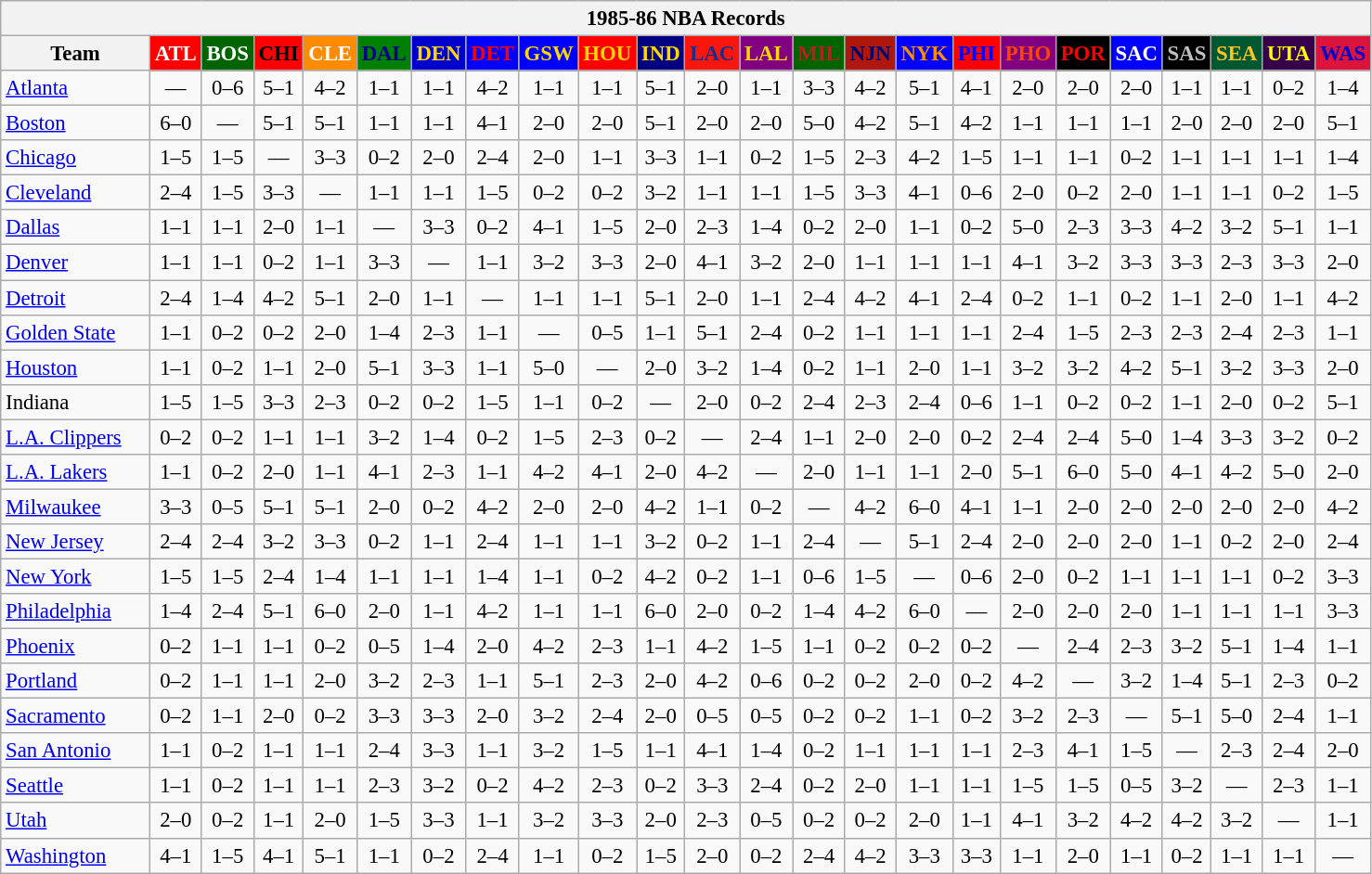<table class="wikitable" style="font-size:95%; text-align:center;">
<tr>
<th colspan=24>1985-86 NBA Records</th>
</tr>
<tr>
<th width=100>Team</th>
<th style="background:#FF0000;color:#FFFFFF;width=35">ATL</th>
<th style="background:#006400;color:#FFFFFF;width=35">BOS</th>
<th style="background:#FF0000;color:#000000;width=35">CHI</th>
<th style="background:#FF8C00;color:#FFFFFF;width=35">CLE</th>
<th style="background:#008000;color:#00008B;width=35">DAL</th>
<th style="background:#0000CD;color:#FFD700;width=35">DEN</th>
<th style="background:#0000FF;color:#FF0000;width=35">DET</th>
<th style="background:#0000FF;color:#FFD700;width=35">GSW</th>
<th style="background:#FF0000;color:#FFD700;width=35">HOU</th>
<th style="background:#000080;color:#FFD700;width=35">IND</th>
<th style="background:#F9160D;color:#1A2E8B;width=35">LAC</th>
<th style="background:#800080;color:#FFD700;width=35">LAL</th>
<th style="background:#006400;color:#B22222;width=35">MIL</th>
<th style="background:#B0170C;color:#00056D;width=35">NJN</th>
<th style="background:#0000FF;color:#FF8C00;width=35">NYK</th>
<th style="background:#FF0000;color:#0000FF;width=35">PHI</th>
<th style="background:#800080;color:#FF4500;width=35">PHO</th>
<th style="background:#000000;color:#FF0000;width=35">POR</th>
<th style="background:#0000FF;color:#FFFFFF;width=35">SAC</th>
<th style="background:#000000;color:#C0C0C0;width=35">SAS</th>
<th style="background:#005831;color:#FFC322;width=35">SEA</th>
<th style="background:#36004A;color:#FFFF00;width=35">UTA</th>
<th style="background:#DC143C;color:#0000CD;width=35">WAS</th>
</tr>
<tr>
<td style="text-align:left;"><a href='#'>Atlanta</a></td>
<td>—</td>
<td>0–6</td>
<td>5–1</td>
<td>4–2</td>
<td>1–1</td>
<td>1–1</td>
<td>4–2</td>
<td>1–1</td>
<td>1–1</td>
<td>5–1</td>
<td>2–0</td>
<td>1–1</td>
<td>3–3</td>
<td>4–2</td>
<td>5–1</td>
<td>4–1</td>
<td>2–0</td>
<td>2–0</td>
<td>2–0</td>
<td>1–1</td>
<td>1–1</td>
<td>0–2</td>
<td>1–4</td>
</tr>
<tr>
<td style="text-align:left;"><a href='#'>Boston</a></td>
<td>6–0</td>
<td>—</td>
<td>5–1</td>
<td>5–1</td>
<td>1–1</td>
<td>1–1</td>
<td>4–1</td>
<td>2–0</td>
<td>2–0</td>
<td>5–1</td>
<td>2–0</td>
<td>2–0</td>
<td>5–0</td>
<td>4–2</td>
<td>5–1</td>
<td>4–2</td>
<td>1–1</td>
<td>1–1</td>
<td>1–1</td>
<td>2–0</td>
<td>2–0</td>
<td>2–0</td>
<td>5–1</td>
</tr>
<tr>
<td style="text-align:left;"><a href='#'>Chicago</a></td>
<td>1–5</td>
<td>1–5</td>
<td>—</td>
<td>3–3</td>
<td>0–2</td>
<td>2–0</td>
<td>2–4</td>
<td>2–0</td>
<td>1–1</td>
<td>3–3</td>
<td>1–1</td>
<td>0–2</td>
<td>1–5</td>
<td>2–3</td>
<td>4–2</td>
<td>1–5</td>
<td>1–1</td>
<td>1–1</td>
<td>0–2</td>
<td>1–1</td>
<td>1–1</td>
<td>1–1</td>
<td>1–4</td>
</tr>
<tr>
<td style="text-align:left;"><a href='#'>Cleveland</a></td>
<td>2–4</td>
<td>1–5</td>
<td>3–3</td>
<td>—</td>
<td>1–1</td>
<td>1–1</td>
<td>1–5</td>
<td>0–2</td>
<td>0–2</td>
<td>3–2</td>
<td>1–1</td>
<td>1–1</td>
<td>1–5</td>
<td>3–3</td>
<td>4–1</td>
<td>0–6</td>
<td>2–0</td>
<td>0–2</td>
<td>2–0</td>
<td>1–1</td>
<td>1–1</td>
<td>0–2</td>
<td>1–5</td>
</tr>
<tr>
<td style="text-align:left;"><a href='#'>Dallas</a></td>
<td>1–1</td>
<td>1–1</td>
<td>2–0</td>
<td>1–1</td>
<td>—</td>
<td>3–3</td>
<td>0–2</td>
<td>4–1</td>
<td>1–5</td>
<td>2–0</td>
<td>2–3</td>
<td>1–4</td>
<td>0–2</td>
<td>2–0</td>
<td>1–1</td>
<td>0–2</td>
<td>5–0</td>
<td>2–3</td>
<td>3–3</td>
<td>4–2</td>
<td>3–2</td>
<td>5–1</td>
<td>1–1</td>
</tr>
<tr>
<td style="text-align:left;"><a href='#'>Denver</a></td>
<td>1–1</td>
<td>1–1</td>
<td>0–2</td>
<td>1–1</td>
<td>3–3</td>
<td>—</td>
<td>1–1</td>
<td>3–2</td>
<td>3–3</td>
<td>2–0</td>
<td>4–1</td>
<td>3–2</td>
<td>2–0</td>
<td>1–1</td>
<td>1–1</td>
<td>1–1</td>
<td>4–1</td>
<td>3–2</td>
<td>3–3</td>
<td>3–3</td>
<td>2–3</td>
<td>3–3</td>
<td>2–0</td>
</tr>
<tr>
<td style="text-align:left;"><a href='#'>Detroit</a></td>
<td>2–4</td>
<td>1–4</td>
<td>4–2</td>
<td>5–1</td>
<td>2–0</td>
<td>1–1</td>
<td>—</td>
<td>1–1</td>
<td>1–1</td>
<td>5–1</td>
<td>2–0</td>
<td>1–1</td>
<td>2–4</td>
<td>4–2</td>
<td>4–1</td>
<td>2–4</td>
<td>0–2</td>
<td>1–1</td>
<td>0–2</td>
<td>1–1</td>
<td>2–0</td>
<td>1–1</td>
<td>4–2</td>
</tr>
<tr>
<td style="text-align:left;"><a href='#'>Golden State</a></td>
<td>1–1</td>
<td>0–2</td>
<td>0–2</td>
<td>2–0</td>
<td>1–4</td>
<td>2–3</td>
<td>1–1</td>
<td>—</td>
<td>0–5</td>
<td>1–1</td>
<td>5–1</td>
<td>2–4</td>
<td>0–2</td>
<td>1–1</td>
<td>1–1</td>
<td>1–1</td>
<td>2–4</td>
<td>1–5</td>
<td>2–3</td>
<td>2–3</td>
<td>2–4</td>
<td>2–3</td>
<td>1–1</td>
</tr>
<tr>
<td style="text-align:left;"><a href='#'>Houston</a></td>
<td>1–1</td>
<td>0–2</td>
<td>1–1</td>
<td>2–0</td>
<td>5–1</td>
<td>3–3</td>
<td>1–1</td>
<td>5–0</td>
<td>—</td>
<td>2–0</td>
<td>3–2</td>
<td>1–4</td>
<td>0–2</td>
<td>1–1</td>
<td>2–0</td>
<td>1–1</td>
<td>3–2</td>
<td>3–2</td>
<td>4–2</td>
<td>5–1</td>
<td>3–2</td>
<td>3–3</td>
<td>2–0</td>
</tr>
<tr>
<td style="text-align:left;">Indiana</td>
<td>1–5</td>
<td>1–5</td>
<td>3–3</td>
<td>2–3</td>
<td>0–2</td>
<td>0–2</td>
<td>1–5</td>
<td>1–1</td>
<td>0–2</td>
<td>—</td>
<td>2–0</td>
<td>0–2</td>
<td>2–4</td>
<td>2–3</td>
<td>2–4</td>
<td>0–6</td>
<td>1–1</td>
<td>0–2</td>
<td>0–2</td>
<td>1–1</td>
<td>2–0</td>
<td>0–2</td>
<td>5–1</td>
</tr>
<tr>
<td style="text-align:left;"><a href='#'>L.A. Clippers</a></td>
<td>0–2</td>
<td>0–2</td>
<td>1–1</td>
<td>1–1</td>
<td>3–2</td>
<td>1–4</td>
<td>0–2</td>
<td>1–5</td>
<td>2–3</td>
<td>0–2</td>
<td>—</td>
<td>2–4</td>
<td>1–1</td>
<td>2–0</td>
<td>2–0</td>
<td>0–2</td>
<td>2–4</td>
<td>2–4</td>
<td>5–0</td>
<td>1–4</td>
<td>3–3</td>
<td>3–2</td>
<td>0–2</td>
</tr>
<tr>
<td style="text-align:left;"><a href='#'>L.A. Lakers</a></td>
<td>1–1</td>
<td>0–2</td>
<td>2–0</td>
<td>1–1</td>
<td>4–1</td>
<td>2–3</td>
<td>1–1</td>
<td>4–2</td>
<td>4–1</td>
<td>2–0</td>
<td>4–2</td>
<td>—</td>
<td>2–0</td>
<td>1–1</td>
<td>1–1</td>
<td>2–0</td>
<td>5–1</td>
<td>6–0</td>
<td>5–0</td>
<td>4–1</td>
<td>4–2</td>
<td>5–0</td>
<td>2–0</td>
</tr>
<tr>
<td style="text-align:left;"><a href='#'>Milwaukee</a></td>
<td>3–3</td>
<td>0–5</td>
<td>5–1</td>
<td>5–1</td>
<td>2–0</td>
<td>0–2</td>
<td>4–2</td>
<td>2–0</td>
<td>2–0</td>
<td>4–2</td>
<td>1–1</td>
<td>0–2</td>
<td>—</td>
<td>4–2</td>
<td>6–0</td>
<td>4–1</td>
<td>1–1</td>
<td>2–0</td>
<td>2–0</td>
<td>2–0</td>
<td>2–0</td>
<td>2–0</td>
<td>4–2</td>
</tr>
<tr>
<td style="text-align:left;"><a href='#'>New Jersey</a></td>
<td>2–4</td>
<td>2–4</td>
<td>3–2</td>
<td>3–3</td>
<td>0–2</td>
<td>1–1</td>
<td>2–4</td>
<td>1–1</td>
<td>1–1</td>
<td>3–2</td>
<td>0–2</td>
<td>1–1</td>
<td>2–4</td>
<td>—</td>
<td>5–1</td>
<td>2–4</td>
<td>2–0</td>
<td>2–0</td>
<td>2–0</td>
<td>1–1</td>
<td>0–2</td>
<td>2–0</td>
<td>2–4</td>
</tr>
<tr>
<td style="text-align:left;"><a href='#'>New York</a></td>
<td>1–5</td>
<td>1–5</td>
<td>2–4</td>
<td>1–4</td>
<td>1–1</td>
<td>1–1</td>
<td>1–4</td>
<td>1–1</td>
<td>0–2</td>
<td>4–2</td>
<td>0–2</td>
<td>1–1</td>
<td>0–6</td>
<td>1–5</td>
<td>—</td>
<td>0–6</td>
<td>2–0</td>
<td>0–2</td>
<td>1–1</td>
<td>1–1</td>
<td>1–1</td>
<td>0–2</td>
<td>3–3</td>
</tr>
<tr>
<td style="text-align:left;"><a href='#'>Philadelphia</a></td>
<td>1–4</td>
<td>2–4</td>
<td>5–1</td>
<td>6–0</td>
<td>2–0</td>
<td>1–1</td>
<td>4–2</td>
<td>1–1</td>
<td>1–1</td>
<td>6–0</td>
<td>2–0</td>
<td>0–2</td>
<td>1–4</td>
<td>4–2</td>
<td>6–0</td>
<td>—</td>
<td>2–0</td>
<td>2–0</td>
<td>2–0</td>
<td>1–1</td>
<td>1–1</td>
<td>1–1</td>
<td>3–3</td>
</tr>
<tr>
<td style="text-align:left;"><a href='#'>Phoenix</a></td>
<td>0–2</td>
<td>1–1</td>
<td>1–1</td>
<td>0–2</td>
<td>0–5</td>
<td>1–4</td>
<td>2–0</td>
<td>4–2</td>
<td>2–3</td>
<td>1–1</td>
<td>4–2</td>
<td>1–5</td>
<td>1–1</td>
<td>0–2</td>
<td>0–2</td>
<td>0–2</td>
<td>—</td>
<td>2–4</td>
<td>2–3</td>
<td>3–2</td>
<td>5–1</td>
<td>1–4</td>
<td>1–1</td>
</tr>
<tr>
<td style="text-align:left;"><a href='#'>Portland</a></td>
<td>0–2</td>
<td>1–1</td>
<td>1–1</td>
<td>2–0</td>
<td>3–2</td>
<td>2–3</td>
<td>1–1</td>
<td>5–1</td>
<td>2–3</td>
<td>2–0</td>
<td>4–2</td>
<td>0–6</td>
<td>0–2</td>
<td>0–2</td>
<td>2–0</td>
<td>0–2</td>
<td>4–2</td>
<td>—</td>
<td>3–2</td>
<td>1–4</td>
<td>5–1</td>
<td>2–3</td>
<td>0–2</td>
</tr>
<tr>
<td style="text-align:left;"><a href='#'>Sacramento</a></td>
<td>0–2</td>
<td>1–1</td>
<td>2–0</td>
<td>0–2</td>
<td>3–3</td>
<td>3–3</td>
<td>2–0</td>
<td>3–2</td>
<td>2–4</td>
<td>2–0</td>
<td>0–5</td>
<td>0–5</td>
<td>0–2</td>
<td>0–2</td>
<td>1–1</td>
<td>0–2</td>
<td>3–2</td>
<td>2–3</td>
<td>—</td>
<td>5–1</td>
<td>5–0</td>
<td>2–4</td>
<td>1–1</td>
</tr>
<tr>
<td style="text-align:left;"><a href='#'>San Antonio</a></td>
<td>1–1</td>
<td>0–2</td>
<td>1–1</td>
<td>1–1</td>
<td>2–4</td>
<td>3–3</td>
<td>1–1</td>
<td>3–2</td>
<td>1–5</td>
<td>1–1</td>
<td>4–1</td>
<td>1–4</td>
<td>0–2</td>
<td>1–1</td>
<td>1–1</td>
<td>1–1</td>
<td>2–3</td>
<td>4–1</td>
<td>1–5</td>
<td>—</td>
<td>2–3</td>
<td>2–4</td>
<td>2–0</td>
</tr>
<tr>
<td style="text-align:left;"><a href='#'>Seattle</a></td>
<td>1–1</td>
<td>0–2</td>
<td>1–1</td>
<td>1–1</td>
<td>2–3</td>
<td>3–2</td>
<td>0–2</td>
<td>4–2</td>
<td>2–3</td>
<td>0–2</td>
<td>3–3</td>
<td>2–4</td>
<td>0–2</td>
<td>2–0</td>
<td>1–1</td>
<td>1–1</td>
<td>1–5</td>
<td>1–5</td>
<td>0–5</td>
<td>3–2</td>
<td>—</td>
<td>2–3</td>
<td>1–1</td>
</tr>
<tr>
<td style="text-align:left;"><a href='#'>Utah</a></td>
<td>2–0</td>
<td>0–2</td>
<td>1–1</td>
<td>2–0</td>
<td>1–5</td>
<td>3–3</td>
<td>1–1</td>
<td>3–2</td>
<td>3–3</td>
<td>2–0</td>
<td>2–3</td>
<td>0–5</td>
<td>0–2</td>
<td>0–2</td>
<td>2–0</td>
<td>1–1</td>
<td>4–1</td>
<td>3–2</td>
<td>4–2</td>
<td>4–2</td>
<td>3–2</td>
<td>—</td>
<td>1–1</td>
</tr>
<tr>
<td style="text-align:left;"><a href='#'>Washington</a></td>
<td>4–1</td>
<td>1–5</td>
<td>4–1</td>
<td>5–1</td>
<td>1–1</td>
<td>0–2</td>
<td>2–4</td>
<td>1–1</td>
<td>0–2</td>
<td>1–5</td>
<td>2–0</td>
<td>0–2</td>
<td>2–4</td>
<td>4–2</td>
<td>3–3</td>
<td>3–3</td>
<td>1–1</td>
<td>2–0</td>
<td>1–1</td>
<td>0–2</td>
<td>1–1</td>
<td>1–1</td>
<td>—</td>
</tr>
</table>
